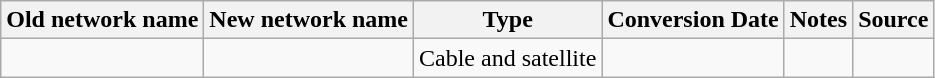<table class="wikitable">
<tr>
<th>Old network name</th>
<th>New network name</th>
<th>Type</th>
<th>Conversion Date</th>
<th>Notes</th>
<th>Source</th>
</tr>
<tr>
<td></td>
<td></td>
<td>Cable and satellite</td>
<td></td>
<td></td>
<td></td>
</tr>
</table>
